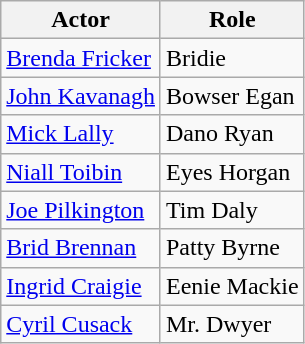<table class="wikitable">
<tr>
<th>Actor</th>
<th>Role</th>
</tr>
<tr>
<td><a href='#'>Brenda Fricker</a></td>
<td>Bridie</td>
</tr>
<tr>
<td><a href='#'>John Kavanagh</a></td>
<td>Bowser Egan</td>
</tr>
<tr>
<td><a href='#'>Mick Lally</a></td>
<td>Dano Ryan</td>
</tr>
<tr>
<td><a href='#'>Niall Toibin</a></td>
<td>Eyes Horgan</td>
</tr>
<tr>
<td><a href='#'>Joe Pilkington</a></td>
<td>Tim Daly</td>
</tr>
<tr>
<td><a href='#'>Brid Brennan</a></td>
<td>Patty Byrne</td>
</tr>
<tr>
<td><a href='#'>Ingrid Craigie</a></td>
<td>Eenie Mackie</td>
</tr>
<tr>
<td><a href='#'>Cyril Cusack</a></td>
<td>Mr. Dwyer</td>
</tr>
</table>
